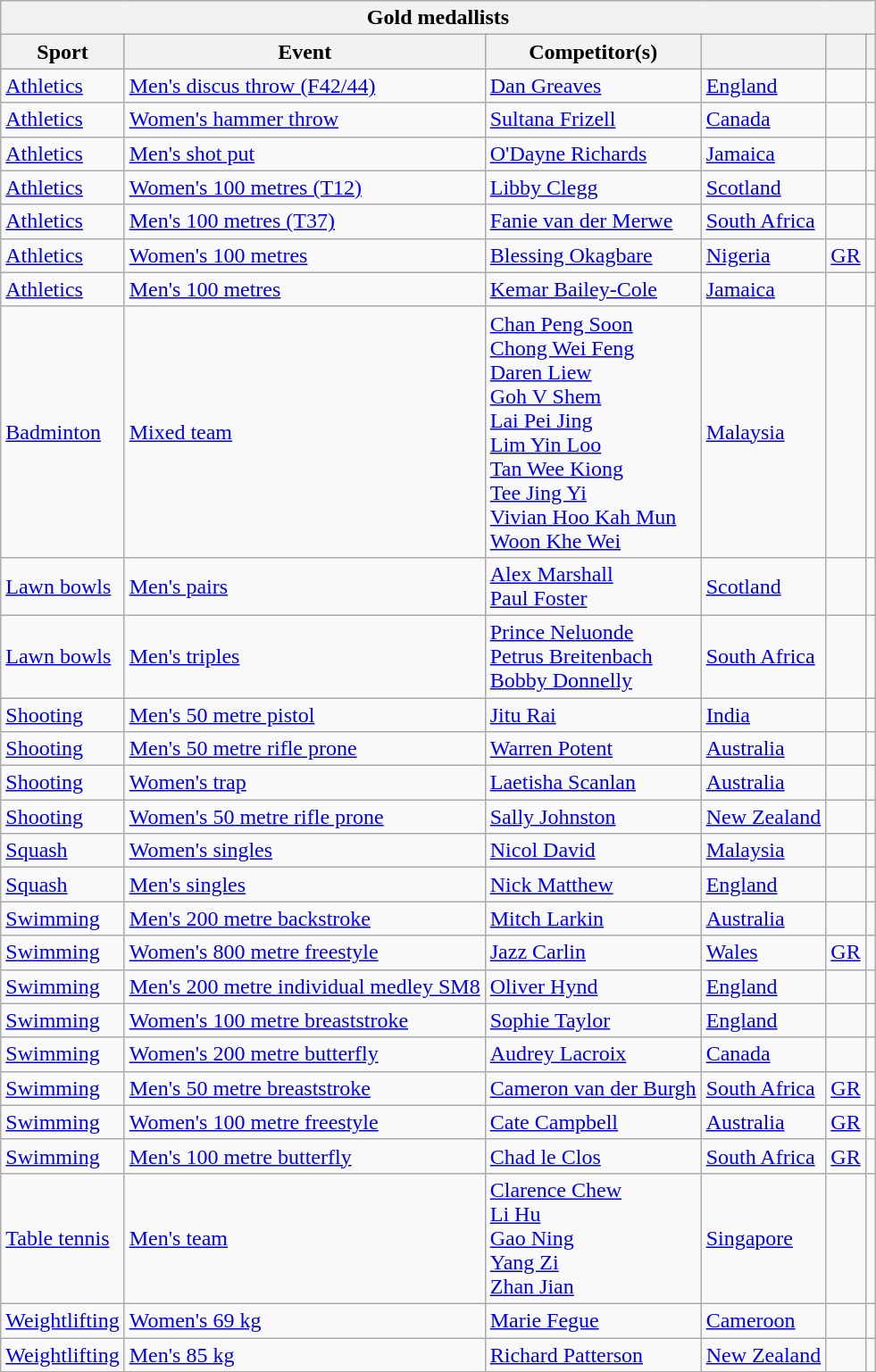<table class="wikitable">
<tr>
<th colspan="6">Gold medallists</th>
</tr>
<tr>
<th>Sport</th>
<th>Event</th>
<th>Competitor(s)</th>
<th></th>
<th></th>
<th></th>
</tr>
<tr>
<td><a href='#'>Athletics</a></td>
<td><a href='#'>Men's discus throw (F42/44)</a></td>
<td><a href='#'>Dan Greaves</a></td>
<td> <a href='#'>England</a></td>
<td></td>
<td></td>
</tr>
<tr>
<td><a href='#'>Athletics</a></td>
<td><a href='#'>Women's hammer throw</a></td>
<td><a href='#'>Sultana Frizell</a></td>
<td> <a href='#'>Canada</a></td>
<td></td>
<td></td>
</tr>
<tr>
<td><a href='#'>Athletics</a></td>
<td><a href='#'>Men's shot put</a></td>
<td><a href='#'>O'Dayne Richards</a></td>
<td> <a href='#'>Jamaica</a></td>
<td></td>
<td></td>
</tr>
<tr>
<td><a href='#'>Athletics</a></td>
<td><a href='#'>Women's 100 metres (T12)</a></td>
<td><a href='#'>Libby Clegg</a></td>
<td> <a href='#'>Scotland</a></td>
<td></td>
<td></td>
</tr>
<tr>
<td><a href='#'>Athletics</a></td>
<td><a href='#'>Men's 100 metres (T37)</a></td>
<td><a href='#'>Fanie van der Merwe</a></td>
<td> <a href='#'>South Africa</a></td>
<td></td>
<td></td>
</tr>
<tr>
<td><a href='#'>Athletics</a></td>
<td><a href='#'>Women's 100 metres</a></td>
<td><a href='#'>Blessing Okagbare</a></td>
<td> <a href='#'>Nigeria</a></td>
<td><a href='#'>GR</a></td>
<td></td>
</tr>
<tr>
<td><a href='#'>Athletics</a></td>
<td><a href='#'>Men's 100 metres</a></td>
<td><a href='#'>Kemar Bailey-Cole</a></td>
<td> <a href='#'>Jamaica</a></td>
<td></td>
<td></td>
</tr>
<tr>
<td><a href='#'>Badminton</a></td>
<td><a href='#'>Mixed team</a></td>
<td><a href='#'>Chan Peng Soon</a><br><a href='#'>Chong Wei Feng</a><br><a href='#'>Daren Liew</a><br><a href='#'>Goh V Shem</a><br><a href='#'>Lai Pei Jing</a><br><a href='#'>Lim Yin Loo</a><br><a href='#'>Tan Wee Kiong</a><br><a href='#'>Tee Jing Yi</a><br><a href='#'>Vivian Hoo Kah Mun</a><br><a href='#'>Woon Khe Wei</a></td>
<td> <a href='#'>Malaysia</a></td>
<td></td>
<td></td>
</tr>
<tr>
<td><a href='#'>Lawn bowls</a></td>
<td><a href='#'>Men's pairs</a></td>
<td><a href='#'>Alex Marshall</a><br><a href='#'>Paul Foster</a></td>
<td> <a href='#'>Scotland</a></td>
<td></td>
<td></td>
</tr>
<tr>
<td><a href='#'>Lawn bowls</a></td>
<td><a href='#'>Men's triples</a></td>
<td><a href='#'>Prince Neluonde</a><br><a href='#'>Petrus Breitenbach</a><br><a href='#'>Bobby Donnelly</a></td>
<td> <a href='#'>South Africa</a></td>
<td></td>
<td></td>
</tr>
<tr>
<td><a href='#'>Shooting</a></td>
<td><a href='#'>Men's 50 metre pistol</a></td>
<td><a href='#'>Jitu Rai</a></td>
<td> <a href='#'>India</a></td>
<td></td>
<td></td>
</tr>
<tr>
<td><a href='#'>Shooting</a></td>
<td><a href='#'>Men's 50 metre rifle prone</a></td>
<td><a href='#'>Warren Potent</a></td>
<td> <a href='#'>Australia</a></td>
<td></td>
<td></td>
</tr>
<tr>
<td><a href='#'>Shooting</a></td>
<td><a href='#'>Women's trap</a></td>
<td><a href='#'>Laetisha Scanlan</a></td>
<td> <a href='#'>Australia</a></td>
<td></td>
<td></td>
</tr>
<tr>
<td><a href='#'>Shooting</a></td>
<td><a href='#'>Women's 50 metre rifle prone</a></td>
<td><a href='#'>Sally Johnston</a></td>
<td> <a href='#'>New Zealand</a></td>
<td></td>
<td></td>
</tr>
<tr>
<td><a href='#'>Squash</a></td>
<td><a href='#'>Women's singles</a></td>
<td><a href='#'>Nicol David</a></td>
<td> <a href='#'>Malaysia</a></td>
<td></td>
<td></td>
</tr>
<tr>
<td><a href='#'>Squash</a></td>
<td><a href='#'>Men's singles</a></td>
<td><a href='#'>Nick Matthew</a></td>
<td> <a href='#'>England</a></td>
<td></td>
<td></td>
</tr>
<tr>
<td><a href='#'>Swimming</a></td>
<td><a href='#'>Men's 200 metre backstroke</a></td>
<td><a href='#'>Mitch Larkin</a></td>
<td> <a href='#'>Australia</a></td>
<td></td>
<td></td>
</tr>
<tr>
<td><a href='#'>Swimming</a></td>
<td><a href='#'>Women's 800 metre freestyle</a></td>
<td><a href='#'>Jazz Carlin</a></td>
<td> <a href='#'>Wales</a></td>
<td><a href='#'>GR</a></td>
<td></td>
</tr>
<tr>
<td><a href='#'>Swimming</a></td>
<td><a href='#'>Men's 200 metre individual medley SM8</a></td>
<td><a href='#'>Oliver Hynd</a></td>
<td> <a href='#'>England</a></td>
<td></td>
<td></td>
</tr>
<tr>
<td><a href='#'>Swimming</a></td>
<td><a href='#'>Women's 100 metre breaststroke</a></td>
<td><a href='#'>Sophie Taylor</a></td>
<td> <a href='#'>England</a></td>
<td></td>
<td></td>
</tr>
<tr>
<td><a href='#'>Swimming</a></td>
<td><a href='#'>Women's 200 metre butterfly</a></td>
<td><a href='#'>Audrey Lacroix</a></td>
<td> <a href='#'>Canada</a></td>
<td></td>
<td></td>
</tr>
<tr>
<td><a href='#'>Swimming</a></td>
<td><a href='#'>Men's 50 metre breaststroke</a></td>
<td><a href='#'>Cameron van der Burgh</a></td>
<td> <a href='#'>South Africa</a></td>
<td><a href='#'>GR</a></td>
<td></td>
</tr>
<tr>
<td><a href='#'>Swimming</a></td>
<td><a href='#'>Women's 100 metre freestyle</a></td>
<td><a href='#'>Cate Campbell</a></td>
<td> <a href='#'>Australia</a></td>
<td><a href='#'>GR</a></td>
<td></td>
</tr>
<tr>
<td><a href='#'>Swimming</a></td>
<td><a href='#'>Men's 100 metre butterfly</a></td>
<td><a href='#'>Chad le Clos</a></td>
<td> <a href='#'>South Africa</a></td>
<td><a href='#'>GR</a></td>
<td></td>
</tr>
<tr>
<td><a href='#'>Table tennis</a></td>
<td><a href='#'>Men's team</a></td>
<td><a href='#'>Clarence Chew</a><br><a href='#'>Li Hu</a><br><a href='#'>Gao Ning</a><br><a href='#'>Yang Zi</a><br><a href='#'>Zhan Jian</a></td>
<td> <a href='#'>Singapore</a></td>
<td></td>
<td></td>
</tr>
<tr>
<td><a href='#'>Weightlifting</a></td>
<td><a href='#'>Women's 69 kg</a></td>
<td><a href='#'>Marie Fegue</a></td>
<td> <a href='#'>Cameroon</a></td>
<td></td>
<td></td>
</tr>
<tr>
<td><a href='#'>Weightlifting</a></td>
<td><a href='#'>Men's 85 kg</a></td>
<td><a href='#'>Richard Patterson</a></td>
<td> <a href='#'>New Zealand</a></td>
<td></td>
<td></td>
</tr>
</table>
